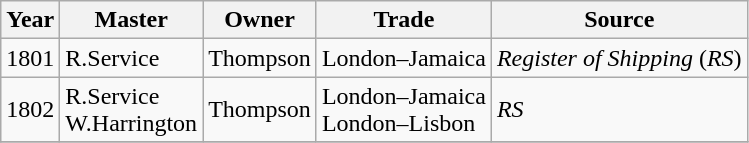<table class=" wikitable">
<tr>
<th>Year</th>
<th>Master</th>
<th>Owner</th>
<th>Trade</th>
<th>Source</th>
</tr>
<tr>
<td>1801</td>
<td>R.Service</td>
<td>Thompson</td>
<td>London–Jamaica</td>
<td><em>Register of Shipping</em> (<em>RS</em>)</td>
</tr>
<tr>
<td>1802</td>
<td>R.Service<br>W.Harrington</td>
<td>Thompson</td>
<td>London–Jamaica<br>London–Lisbon</td>
<td><em>RS</em></td>
</tr>
<tr>
</tr>
</table>
